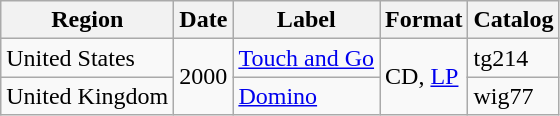<table class="wikitable">
<tr>
<th>Region</th>
<th>Date</th>
<th>Label</th>
<th>Format</th>
<th>Catalog</th>
</tr>
<tr>
<td>United States</td>
<td rowspan="2">2000</td>
<td><a href='#'>Touch and Go</a></td>
<td rowspan="2">CD, <a href='#'>LP</a></td>
<td>tg214</td>
</tr>
<tr>
<td>United Kingdom</td>
<td><a href='#'>Domino</a></td>
<td>wig77</td>
</tr>
</table>
